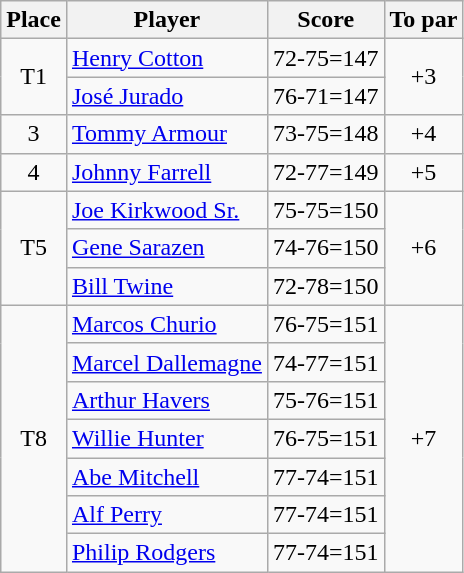<table class=wikitable>
<tr>
<th>Place</th>
<th>Player</th>
<th>Score</th>
<th>To par</th>
</tr>
<tr>
<td rowspan=2 align=center>T1</td>
<td> <a href='#'>Henry Cotton</a></td>
<td>72-75=147</td>
<td rowspan=2 align=center>+3</td>
</tr>
<tr>
<td> <a href='#'>José Jurado</a></td>
<td>76-71=147</td>
</tr>
<tr>
<td align=center>3</td>
<td> <a href='#'>Tommy Armour</a></td>
<td>73-75=148</td>
<td align=center>+4</td>
</tr>
<tr>
<td align=center>4</td>
<td> <a href='#'>Johnny Farrell</a></td>
<td>72-77=149</td>
<td align=center>+5</td>
</tr>
<tr>
<td rowspan=3 align=center>T5</td>
<td> <a href='#'>Joe Kirkwood Sr.</a></td>
<td>75-75=150</td>
<td rowspan=3 align=center>+6</td>
</tr>
<tr>
<td> <a href='#'>Gene Sarazen</a></td>
<td>74-76=150</td>
</tr>
<tr>
<td> <a href='#'>Bill Twine</a></td>
<td>72-78=150</td>
</tr>
<tr>
<td rowspan=7 align=center>T8</td>
<td> <a href='#'>Marcos Churio</a></td>
<td>76-75=151</td>
<td rowspan=7 align=center>+7</td>
</tr>
<tr>
<td> <a href='#'>Marcel Dallemagne</a></td>
<td>74-77=151</td>
</tr>
<tr>
<td> <a href='#'>Arthur Havers</a></td>
<td>75-76=151</td>
</tr>
<tr>
<td> <a href='#'>Willie Hunter</a></td>
<td>76-75=151</td>
</tr>
<tr>
<td> <a href='#'>Abe Mitchell</a></td>
<td>77-74=151</td>
</tr>
<tr>
<td> <a href='#'>Alf Perry</a></td>
<td>77-74=151</td>
</tr>
<tr>
<td> <a href='#'>Philip Rodgers</a></td>
<td>77-74=151</td>
</tr>
</table>
